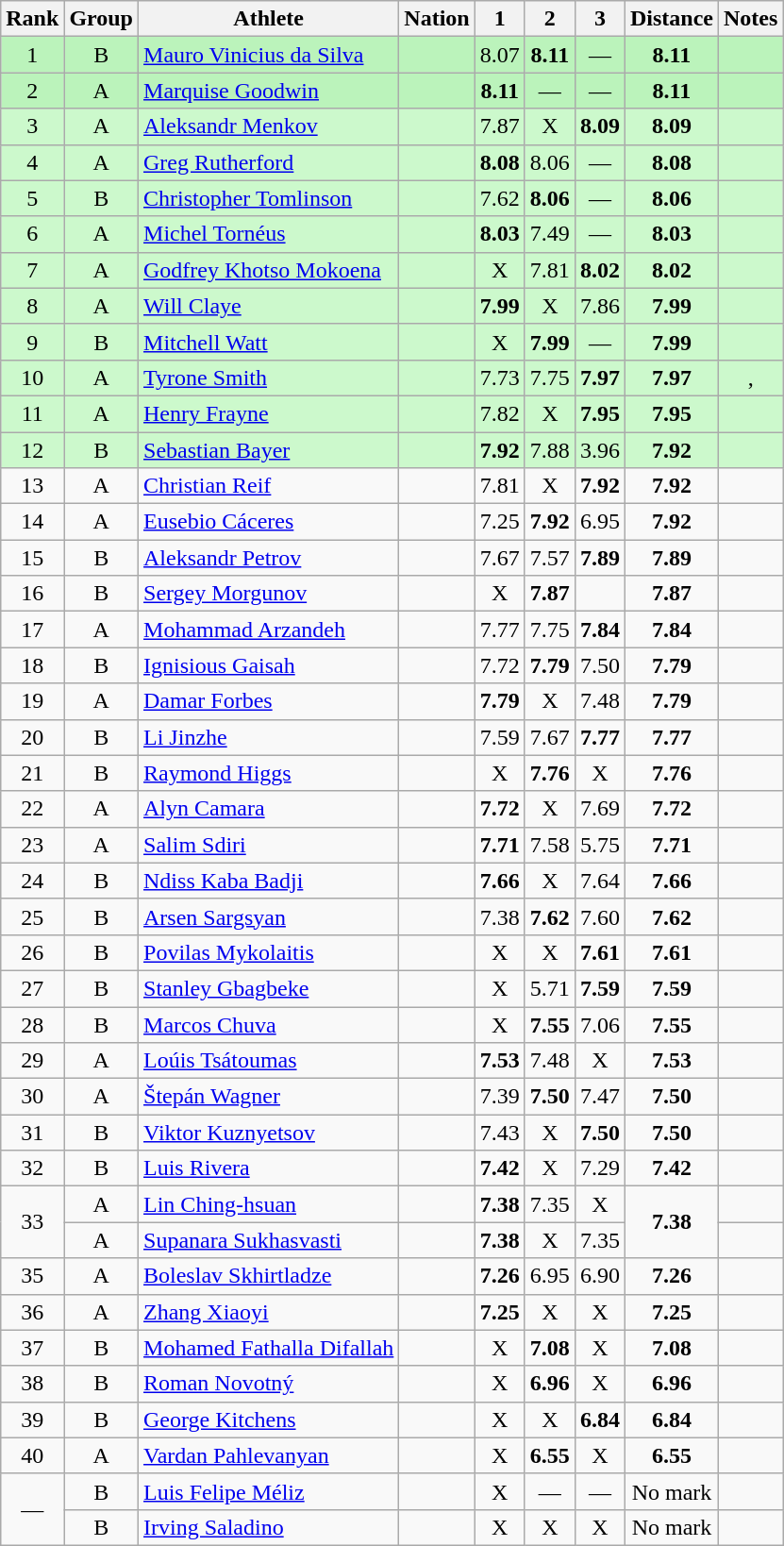<table class="wikitable sortable" style="text-align:center">
<tr>
<th>Rank</th>
<th>Group</th>
<th>Athlete</th>
<th>Nation</th>
<th>1</th>
<th>2</th>
<th>3</th>
<th>Distance</th>
<th>Notes</th>
</tr>
<tr bgcolor=#bbf3bb>
<td>1</td>
<td>B</td>
<td align=left><a href='#'>Mauro Vinicius da Silva</a></td>
<td align=left></td>
<td>8.07</td>
<td><strong>8.11</strong></td>
<td data-sort-value=1.00>—</td>
<td><strong>8.11</strong></td>
<td></td>
</tr>
<tr bgcolor=#bbf3bb>
<td>2</td>
<td>A</td>
<td align=left><a href='#'>Marquise Goodwin</a></td>
<td align=left></td>
<td><strong>8.11</strong></td>
<td data-sort-value=1.00>—</td>
<td data-sort-value=1.00>—</td>
<td><strong>8.11</strong></td>
<td></td>
</tr>
<tr bgcolor=#ccf9cc>
<td>3</td>
<td>A</td>
<td align=left><a href='#'>Aleksandr Menkov</a></td>
<td align=left></td>
<td>7.87</td>
<td data-sort-value=1.00>X</td>
<td><strong>8.09</strong></td>
<td><strong>8.09</strong></td>
<td></td>
</tr>
<tr bgcolor=#ccf9cc>
<td>4</td>
<td>A</td>
<td align=left><a href='#'>Greg Rutherford</a></td>
<td align=left></td>
<td><strong>8.08</strong></td>
<td>8.06</td>
<td data-sort-value=1.00>—</td>
<td><strong>8.08</strong></td>
<td></td>
</tr>
<tr bgcolor=#ccf9cc>
<td>5</td>
<td>B</td>
<td align=left><a href='#'>Christopher Tomlinson</a></td>
<td align=left></td>
<td>7.62</td>
<td><strong>8.06</strong></td>
<td data-sort-value=1.00>—</td>
<td><strong>8.06</strong></td>
<td></td>
</tr>
<tr bgcolor=#ccf9cc>
<td>6</td>
<td>A</td>
<td align=left><a href='#'>Michel Tornéus</a></td>
<td align=left></td>
<td><strong>8.03</strong></td>
<td>7.49</td>
<td data-sort-value=1.00>—</td>
<td><strong>8.03</strong></td>
<td></td>
</tr>
<tr bgcolor=#ccf9cc>
<td>7</td>
<td>A</td>
<td align=left><a href='#'>Godfrey Khotso Mokoena</a></td>
<td align=left></td>
<td data-sort-value=1.00>X</td>
<td>7.81</td>
<td><strong>8.02</strong></td>
<td><strong>8.02</strong></td>
<td></td>
</tr>
<tr bgcolor=#ccf9cc>
<td>8</td>
<td>A</td>
<td align=left><a href='#'>Will Claye</a></td>
<td align=left></td>
<td><strong>7.99</strong></td>
<td data-sort-value=1.00>X</td>
<td>7.86</td>
<td><strong>7.99</strong></td>
<td></td>
</tr>
<tr bgcolor=#ccf9cc>
<td>9</td>
<td>B</td>
<td align=left><a href='#'>Mitchell Watt</a></td>
<td align=left></td>
<td data-sort-value=1.00>X</td>
<td><strong>7.99</strong></td>
<td data-sort-value=1.00>—</td>
<td><strong>7.99</strong></td>
<td></td>
</tr>
<tr bgcolor=#ccf9cc>
<td>10</td>
<td>A</td>
<td align=left><a href='#'>Tyrone Smith</a></td>
<td align=left></td>
<td>7.73</td>
<td>7.75</td>
<td><strong>7.97</strong></td>
<td><strong>7.97</strong></td>
<td>, </td>
</tr>
<tr bgcolor=#ccf9cc>
<td>11</td>
<td>A</td>
<td align=left><a href='#'>Henry Frayne</a></td>
<td align=left></td>
<td>7.82</td>
<td data-sort-value=1.00>X</td>
<td><strong>7.95</strong></td>
<td><strong>7.95</strong></td>
<td></td>
</tr>
<tr bgcolor=#ccf9cc>
<td>12</td>
<td>B</td>
<td align=left><a href='#'>Sebastian Bayer</a></td>
<td align=left></td>
<td><strong>7.92</strong></td>
<td>7.88</td>
<td>3.96</td>
<td><strong>7.92</strong></td>
<td></td>
</tr>
<tr>
<td>13</td>
<td>A</td>
<td align=left><a href='#'>Christian Reif</a></td>
<td align=left></td>
<td>7.81</td>
<td data-sort-value=1.00>X</td>
<td><strong>7.92</strong></td>
<td><strong>7.92</strong></td>
<td></td>
</tr>
<tr>
<td>14</td>
<td>A</td>
<td align=left><a href='#'>Eusebio Cáceres</a></td>
<td align=left></td>
<td>7.25</td>
<td><strong>7.92</strong></td>
<td>6.95</td>
<td><strong>7.92</strong></td>
<td></td>
</tr>
<tr>
<td>15</td>
<td>B</td>
<td align=left><a href='#'>Aleksandr Petrov</a></td>
<td align=left></td>
<td>7.67</td>
<td>7.57</td>
<td><strong>7.89</strong></td>
<td><strong>7.89</strong></td>
<td></td>
</tr>
<tr>
<td>16</td>
<td>B</td>
<td align=left><a href='#'>Sergey Morgunov</a></td>
<td align=left></td>
<td data-sort-value=1.00>X</td>
<td><strong>7.87</strong></td>
<td></td>
<td><strong>7.87</strong></td>
<td></td>
</tr>
<tr>
<td>17</td>
<td>A</td>
<td align=left><a href='#'>Mohammad Arzandeh</a></td>
<td align=left></td>
<td>7.77</td>
<td>7.75</td>
<td><strong>7.84</strong></td>
<td><strong>7.84</strong></td>
<td></td>
</tr>
<tr>
<td>18</td>
<td>B</td>
<td align=left><a href='#'>Ignisious Gaisah</a></td>
<td align=left></td>
<td>7.72</td>
<td><strong>7.79</strong></td>
<td>7.50</td>
<td><strong>7.79</strong></td>
<td></td>
</tr>
<tr>
<td>19</td>
<td>A</td>
<td align=left><a href='#'>Damar Forbes</a></td>
<td align=left></td>
<td><strong>7.79</strong></td>
<td data-sort-value=1.00>X</td>
<td>7.48</td>
<td><strong>7.79</strong></td>
<td></td>
</tr>
<tr>
<td>20</td>
<td>B</td>
<td align=left><a href='#'>Li Jinzhe</a></td>
<td align=left></td>
<td>7.59</td>
<td>7.67</td>
<td><strong>7.77</strong></td>
<td><strong>7.77</strong></td>
<td></td>
</tr>
<tr>
<td>21</td>
<td>B</td>
<td align=left><a href='#'>Raymond Higgs</a></td>
<td align=left></td>
<td data-sort-value=1.00>X</td>
<td><strong>7.76</strong></td>
<td data-sort-value=1.00>X</td>
<td><strong>7.76</strong></td>
<td></td>
</tr>
<tr>
<td>22</td>
<td>A</td>
<td align=left><a href='#'>Alyn Camara</a></td>
<td align=left></td>
<td><strong>7.72</strong></td>
<td data-sort-value=1.00>X</td>
<td>7.69</td>
<td><strong>7.72</strong></td>
<td></td>
</tr>
<tr>
<td>23</td>
<td>A</td>
<td align=left><a href='#'>Salim Sdiri</a></td>
<td align=left></td>
<td><strong>7.71</strong></td>
<td>7.58</td>
<td>5.75</td>
<td><strong>7.71</strong></td>
<td></td>
</tr>
<tr>
<td>24</td>
<td>B</td>
<td align=left><a href='#'>Ndiss Kaba Badji</a></td>
<td align=left></td>
<td><strong>7.66</strong></td>
<td data-sort-value=1.00>X</td>
<td>7.64</td>
<td><strong>7.66</strong></td>
<td></td>
</tr>
<tr>
<td>25</td>
<td>B</td>
<td align=left><a href='#'>Arsen Sargsyan</a></td>
<td align=left></td>
<td>7.38</td>
<td><strong>7.62</strong></td>
<td>7.60</td>
<td><strong>7.62</strong></td>
<td></td>
</tr>
<tr>
<td>26</td>
<td>B</td>
<td align=left><a href='#'>Povilas Mykolaitis</a></td>
<td align=left></td>
<td data-sort-value=1.00>X</td>
<td data-sort-value=1.00>X</td>
<td><strong>7.61</strong></td>
<td><strong>7.61</strong></td>
<td></td>
</tr>
<tr>
<td>27</td>
<td>B</td>
<td align=left><a href='#'>Stanley Gbagbeke</a></td>
<td align=left></td>
<td data-sort-value=1.00>X</td>
<td>5.71</td>
<td><strong>7.59</strong></td>
<td><strong>7.59</strong></td>
<td></td>
</tr>
<tr>
<td>28</td>
<td>B</td>
<td align=left><a href='#'>Marcos Chuva</a></td>
<td align=left></td>
<td data-sort-value=1.00>X</td>
<td><strong>7.55</strong></td>
<td>7.06</td>
<td><strong>7.55</strong></td>
<td></td>
</tr>
<tr>
<td>29</td>
<td>A</td>
<td align=left><a href='#'>Loúis Tsátoumas</a></td>
<td align=left></td>
<td><strong>7.53</strong></td>
<td>7.48</td>
<td data-sort-value=1.00>X</td>
<td><strong>7.53</strong></td>
<td></td>
</tr>
<tr>
<td>30</td>
<td>A</td>
<td align=left><a href='#'>Štepán Wagner</a></td>
<td align=left></td>
<td>7.39</td>
<td><strong>7.50</strong></td>
<td>7.47</td>
<td><strong>7.50</strong></td>
<td></td>
</tr>
<tr>
<td>31</td>
<td>B</td>
<td align=left><a href='#'>Viktor Kuznyetsov</a></td>
<td align=left></td>
<td>7.43</td>
<td data-sort-value=1.00>X</td>
<td><strong>7.50</strong></td>
<td><strong>7.50</strong></td>
<td></td>
</tr>
<tr>
<td>32</td>
<td>B</td>
<td align=left><a href='#'>Luis Rivera</a></td>
<td align=left></td>
<td><strong>7.42</strong></td>
<td data-sort-value=1.00>X</td>
<td>7.29</td>
<td><strong>7.42</strong></td>
<td></td>
</tr>
<tr>
<td rowspan=2>33</td>
<td>A</td>
<td align=left><a href='#'>Lin Ching-hsuan</a></td>
<td align=left></td>
<td><strong>7.38</strong></td>
<td>7.35</td>
<td data-sort-value=1.00>X</td>
<td rowspan=2><strong>7.38</strong></td>
<td></td>
</tr>
<tr>
<td>A</td>
<td align=left><a href='#'>Supanara Sukhasvasti</a></td>
<td align=left></td>
<td><strong>7.38</strong></td>
<td data-sort-value=1.00>X</td>
<td>7.35</td>
<td></td>
</tr>
<tr>
<td>35</td>
<td>A</td>
<td align=left><a href='#'>Boleslav Skhirtladze</a></td>
<td align=left></td>
<td><strong>7.26</strong></td>
<td>6.95</td>
<td>6.90</td>
<td><strong>7.26</strong></td>
<td></td>
</tr>
<tr>
<td>36</td>
<td>A</td>
<td align=left><a href='#'>Zhang Xiaoyi</a></td>
<td align=left></td>
<td><strong>7.25</strong></td>
<td data-sort-value=1.00>X</td>
<td data-sort-value=1.00>X</td>
<td><strong>7.25</strong></td>
<td></td>
</tr>
<tr>
<td>37</td>
<td>B</td>
<td align=left><a href='#'>Mohamed Fathalla Difallah</a></td>
<td align=left></td>
<td data-sort-value=1.00>X</td>
<td><strong>7.08</strong></td>
<td data-sort-value=1.00>X</td>
<td><strong>7.08</strong></td>
<td></td>
</tr>
<tr>
<td>38</td>
<td>B</td>
<td align=left><a href='#'>Roman Novotný</a></td>
<td align=left></td>
<td data-sort-value=1.00>X</td>
<td><strong>6.96</strong></td>
<td data-sort-value=1.00>X</td>
<td><strong>6.96</strong></td>
<td></td>
</tr>
<tr>
<td>39</td>
<td>B</td>
<td align=left><a href='#'>George Kitchens</a></td>
<td align=left></td>
<td data-sort-value=1.00>X</td>
<td data-sort-value=1.00>X</td>
<td><strong>6.84</strong></td>
<td><strong>6.84</strong></td>
<td></td>
</tr>
<tr>
<td>40</td>
<td>A</td>
<td align=left><a href='#'>Vardan Pahlevanyan</a></td>
<td align=left></td>
<td data-sort-value=1.00>X</td>
<td><strong>6.55</strong></td>
<td data-sort-value=1.00>X</td>
<td><strong>6.55</strong></td>
<td></td>
</tr>
<tr>
<td rowspan=2 data-sort-value=41>—</td>
<td>B</td>
<td align=left><a href='#'>Luis Felipe Méliz</a></td>
<td align=left></td>
<td data-sort-value=1.00>X</td>
<td data-sort-value=1.00>—</td>
<td data-sort-value=1.00>—</td>
<td data-sort-value=1.00>No mark</td>
<td></td>
</tr>
<tr>
<td>B</td>
<td align=left><a href='#'>Irving Saladino</a></td>
<td align=left></td>
<td data-sort-value=1.00>X</td>
<td data-sort-value=1.00>X</td>
<td data-sort-value=1.00>X</td>
<td data-sort-value=1.00>No mark</td>
<td></td>
</tr>
</table>
